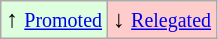<table class="wikitable" align="center">
<tr>
<td style="background:#ddffdd">↑ <small><a href='#'>Promoted</a></small></td>
<td style="background:#ffcccc">↓ <small><a href='#'>Relegated</a></small></td>
</tr>
</table>
